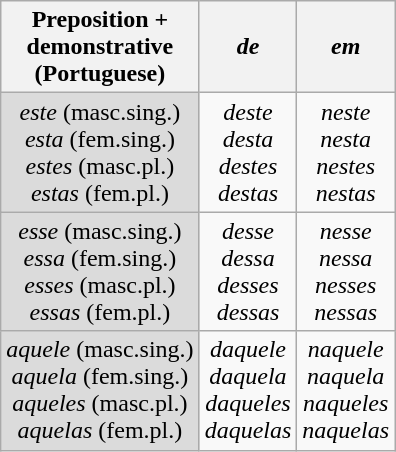<table class="wikitable">
<tr>
<th>Preposition +<br>demonstrative<br>(Portuguese)</th>
<th><em>de</em></th>
<th><em>em</em></th>
</tr>
<tr>
<td style="text-align:center; background:#dbdbdb;"><em>este</em> (masc.sing.)<br><em>esta</em> (fem.sing.)<br><em>estes</em> (masc.pl.)<br><em>estas</em> (fem.pl.)</td>
<td align=center><em>deste</em><br><em>desta</em><br><em>destes</em><br><em>destas</em></td>
<td align=center><em>neste</em><br><em>nesta</em><br><em>nestes</em><br><em>nestas</em></td>
</tr>
<tr>
<td style="text-align:center; background:#dbdbdb;"><em>esse</em> (masc.sing.)<br><em>essa</em> (fem.sing.)<br><em>esses</em> (masc.pl.)<br><em>essas</em> (fem.pl.)</td>
<td align=center><em>desse</em><br><em>dessa</em><br><em>desses</em><br><em>dessas</em></td>
<td align=center><em>nesse</em><br><em>nessa</em><br><em>nesses</em><br><em>nessas</em></td>
</tr>
<tr>
<td style="text-align:center; background:#dbdbdb;"><em>aquele</em> (masc.sing.)<br><em>aquela</em> (fem.sing.)<br><em>aqueles</em> (masc.pl.)<br><em>aquelas</em> (fem.pl.)</td>
<td align=center><em>daquele</em><br><em>daquela</em><br><em>daqueles</em><br><em>daquelas</em></td>
<td align=center><em>naquele</em><br><em>naquela</em><br><em>naqueles</em><br><em>naquelas</em></td>
</tr>
</table>
